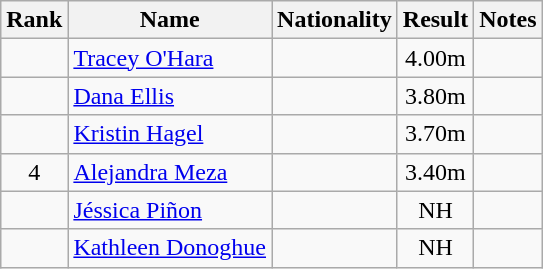<table class="wikitable sortable" style="text-align:center">
<tr>
<th>Rank</th>
<th>Name</th>
<th>Nationality</th>
<th>Result</th>
<th>Notes</th>
</tr>
<tr>
<td align=center></td>
<td align=left><a href='#'>Tracey O'Hara</a></td>
<td align=left></td>
<td>4.00m</td>
<td></td>
</tr>
<tr>
<td align=center></td>
<td align=left><a href='#'>Dana Ellis</a></td>
<td align=left></td>
<td>3.80m</td>
<td></td>
</tr>
<tr>
<td align=center></td>
<td align=left><a href='#'>Kristin Hagel</a></td>
<td align=left></td>
<td>3.70m</td>
<td></td>
</tr>
<tr>
<td align=center>4</td>
<td align=left><a href='#'>Alejandra Meza</a></td>
<td align=left></td>
<td>3.40m</td>
<td></td>
</tr>
<tr>
<td align=center></td>
<td align=left><a href='#'>Jéssica Piñon</a></td>
<td align=left></td>
<td>NH</td>
<td></td>
</tr>
<tr>
<td align=center></td>
<td align=left><a href='#'>Kathleen Donoghue</a></td>
<td align=left></td>
<td>NH</td>
<td></td>
</tr>
</table>
